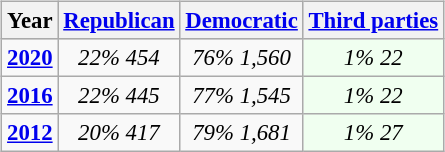<table class="wikitable" style="float:right; font-size:95%;">
<tr bgcolor=lightgrey>
<th>Year</th>
<th><a href='#'>Republican</a></th>
<th><a href='#'>Democratic</a></th>
<th><a href='#'>Third parties</a></th>
</tr>
<tr>
<td><strong><a href='#'>2020</a></strong></td>
<td style="text-align:center;" ><em>22%</em> <em>454</em></td>
<td style="text-align:center;" ><em>76%</em> <em>1,560</em></td>
<td style="text-align:center; background:honeyDew;"><em>1%</em> <em>22</em></td>
</tr>
<tr>
<td><strong><a href='#'>2016</a></strong></td>
<td style="text-align:center;" ><em>22%</em> <em>445</em></td>
<td style="text-align:center;" ><em>77%</em> <em>1,545</em></td>
<td style="text-align:center; background:honeyDew;"><em>1%</em> <em>22</em></td>
</tr>
<tr>
<td><strong><a href='#'>2012</a></strong></td>
<td style="text-align:center;" ><em>20%</em> <em>417</em></td>
<td style="text-align:center;" ><em>79%</em> <em>1,681</em></td>
<td style="text-align:center; background:honeyDew;"><em>1%</em> <em>27</em></td>
</tr>
</table>
